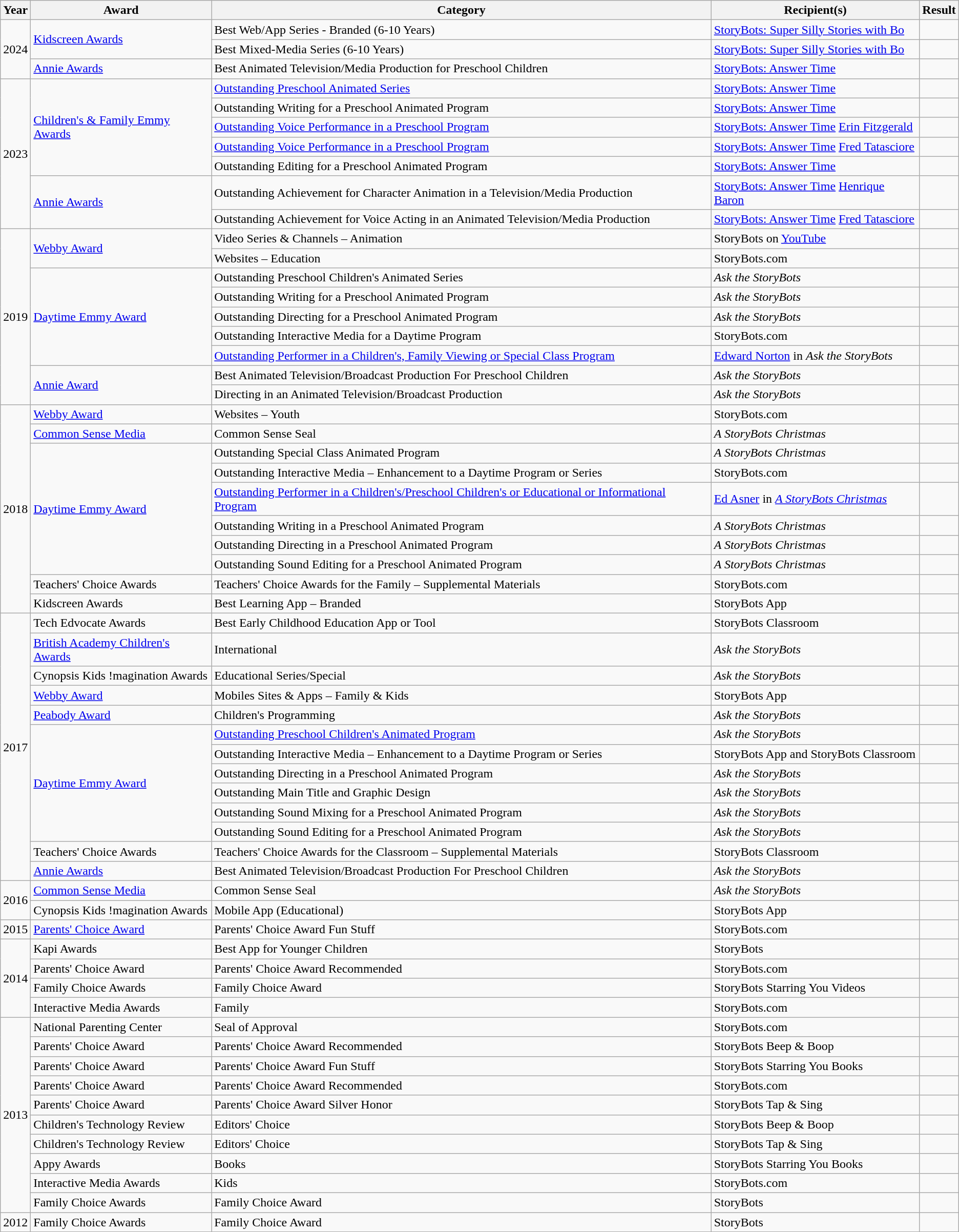<table class="wikitable sortable">
<tr>
<th>Year</th>
<th>Award</th>
<th>Category</th>
<th>Recipient(s)</th>
<th>Result</th>
</tr>
<tr>
<td rowspan="3">2024</td>
<td rowspan="2"><a href='#'>Kidscreen Awards</a></td>
<td>Best Web/App Series - Branded (6-10 Years)</td>
<td><a href='#'>StoryBots: Super Silly Stories with Bo</a></td>
<td></td>
</tr>
<tr>
<td>Best Mixed-Media Series (6-10 Years)</td>
<td><a href='#'>StoryBots: Super Silly Stories with Bo</a></td>
<td></td>
</tr>
<tr>
<td rowspan="1"><a href='#'>Annie Awards</a></td>
<td>Best Animated Television/Media Production for Preschool Children</td>
<td><a href='#'>StoryBots: Answer Time</a></td>
<td></td>
</tr>
<tr>
<td rowspan="7">2023</td>
<td rowspan="5"><a href='#'>Children's & Family Emmy Awards</a></td>
<td><a href='#'>Outstanding Preschool Animated Series</a></td>
<td><a href='#'>StoryBots: Answer Time</a></td>
<td></td>
</tr>
<tr>
<td>Outstanding Writing for a Preschool Animated Program</td>
<td><a href='#'>StoryBots: Answer Time</a></td>
<td></td>
</tr>
<tr>
<td><a href='#'>Outstanding Voice Performance in a Preschool Program</a></td>
<td><a href='#'>StoryBots: Answer Time</a> <a href='#'>Erin Fitzgerald</a></td>
<td></td>
</tr>
<tr>
<td><a href='#'>Outstanding Voice Performance in a Preschool Program</a></td>
<td><a href='#'>StoryBots: Answer Time</a> <a href='#'>Fred Tatasciore</a></td>
<td></td>
</tr>
<tr>
<td>Outstanding Editing for a Preschool Animated Program</td>
<td><a href='#'>StoryBots: Answer Time</a></td>
<td></td>
</tr>
<tr>
<td rowspan="2"><a href='#'>Annie Awards</a></td>
<td>Outstanding Achievement for Character Animation in a Television/Media Production</td>
<td><a href='#'>StoryBots: Answer Time</a> <a href='#'>Henrique Baron</a></td>
<td></td>
</tr>
<tr>
<td>Outstanding Achievement for Voice Acting in an Animated Television/Media Production</td>
<td><a href='#'>StoryBots: Answer Time</a> <a href='#'>Fred Tatasciore</a></td>
<td></td>
</tr>
<tr>
<td rowspan="9">2019</td>
<td rowspan="2"><a href='#'>Webby Award</a></td>
<td>Video Series & Channels – Animation</td>
<td>StoryBots on <a href='#'>YouTube</a></td>
<td></td>
</tr>
<tr>
<td>Websites – Education</td>
<td>StoryBots.com</td>
<td></td>
</tr>
<tr>
<td rowspan="5"><a href='#'>Daytime Emmy Award</a></td>
<td>Outstanding Preschool Children's Animated Series</td>
<td><em>Ask the StoryBots</em></td>
<td></td>
</tr>
<tr>
<td>Outstanding Writing for a Preschool Animated Program</td>
<td><em>Ask the StoryBots</em></td>
<td></td>
</tr>
<tr>
<td>Outstanding Directing for a Preschool Animated Program</td>
<td><em>Ask the StoryBots</em></td>
<td></td>
</tr>
<tr>
<td>Outstanding Interactive Media for a Daytime Program</td>
<td>StoryBots.com</td>
<td></td>
</tr>
<tr>
<td><a href='#'>Outstanding Performer in a Children's, Family Viewing or Special Class Program</a></td>
<td><a href='#'>Edward Norton</a> in <em>Ask the StoryBots</em></td>
<td></td>
</tr>
<tr>
<td rowspan="2"><a href='#'>Annie Award</a></td>
<td>Best Animated Television/Broadcast Production For Preschool Children</td>
<td><em>Ask the StoryBots</em></td>
<td></td>
</tr>
<tr>
<td>Directing in an Animated Television/Broadcast Production</td>
<td><em>Ask the StoryBots</em></td>
<td></td>
</tr>
<tr>
<td rowspan="10">2018</td>
<td><a href='#'>Webby Award</a></td>
<td>Websites – Youth</td>
<td StoryBots.com>StoryBots.com</td>
<td></td>
</tr>
<tr>
<td><a href='#'>Common Sense Media</a></td>
<td>Common Sense Seal</td>
<td><em>A StoryBots Christmas</em></td>
<td></td>
</tr>
<tr>
<td rowspan="6"><a href='#'>Daytime Emmy Award</a></td>
<td>Outstanding Special Class Animated Program</td>
<td><em>A StoryBots Christmas</em></td>
<td></td>
</tr>
<tr>
<td>Outstanding Interactive Media – Enhancement to a Daytime Program or Series</td>
<td>StoryBots.com</td>
<td></td>
</tr>
<tr>
<td><a href='#'>Outstanding Performer in a Children's/Preschool Children's or Educational or Informational Program</a></td>
<td><a href='#'>Ed Asner</a> in <em><a href='#'>A StoryBots Christmas</a></em></td>
<td></td>
</tr>
<tr>
<td>Outstanding Writing in a Preschool Animated Program</td>
<td><em>A StoryBots Christmas</em></td>
<td></td>
</tr>
<tr>
<td>Outstanding Directing in a Preschool Animated Program</td>
<td><em>A StoryBots Christmas</em></td>
<td></td>
</tr>
<tr>
<td>Outstanding Sound Editing for a Preschool Animated Program</td>
<td><em>A StoryBots Christmas</em></td>
<td></td>
</tr>
<tr>
<td>Teachers' Choice Awards</td>
<td>Teachers' Choice Awards for the Family – Supplemental Materials</td>
<td>StoryBots.com</td>
<td></td>
</tr>
<tr>
<td>Kidscreen Awards</td>
<td>Best Learning App – Branded</td>
<td>StoryBots App</td>
<td></td>
</tr>
<tr>
<td rowspan="13">2017</td>
<td>Tech Edvocate Awards</td>
<td>Best Early Childhood Education App or Tool</td>
<td>StoryBots Classroom</td>
<td></td>
</tr>
<tr>
<td><a href='#'>British Academy Children's Awards</a></td>
<td>International</td>
<td><em>Ask the StoryBots</em></td>
<td></td>
</tr>
<tr>
<td>Cynopsis Kids !magination Awards</td>
<td>Educational Series/Special</td>
<td><em>Ask the StoryBots</em></td>
<td></td>
</tr>
<tr>
<td><a href='#'>Webby Award</a></td>
<td>Mobiles Sites & Apps – Family & Kids</td>
<td>StoryBots App</td>
<td></td>
</tr>
<tr>
<td><a href='#'>Peabody Award</a></td>
<td>Children's Programming</td>
<td><em>Ask the StoryBots</em></td>
<td></td>
</tr>
<tr>
<td rowspan="6"><a href='#'>Daytime Emmy Award</a></td>
<td><a href='#'>Outstanding Preschool Children's Animated Program</a></td>
<td><em>Ask the StoryBots</em></td>
<td></td>
</tr>
<tr>
<td>Outstanding Interactive Media – Enhancement to a Daytime Program or Series</td>
<td>StoryBots App and StoryBots Classroom</td>
<td></td>
</tr>
<tr>
<td>Outstanding Directing in a Preschool Animated Program</td>
<td><em>Ask the StoryBots</em></td>
<td></td>
</tr>
<tr>
<td>Outstanding Main Title and Graphic Design</td>
<td><em>Ask the StoryBots</em></td>
<td></td>
</tr>
<tr>
<td>Outstanding Sound Mixing for a Preschool Animated Program</td>
<td><em>Ask the StoryBots</em></td>
<td></td>
</tr>
<tr>
<td>Outstanding Sound Editing for a Preschool Animated Program</td>
<td><em>Ask the StoryBots</em></td>
<td></td>
</tr>
<tr>
<td>Teachers' Choice Awards</td>
<td>Teachers' Choice Awards for the Classroom – Supplemental Materials</td>
<td>StoryBots Classroom</td>
<td></td>
</tr>
<tr>
<td><a href='#'>Annie Awards</a></td>
<td>Best Animated Television/Broadcast Production For Preschool Children</td>
<td><em>Ask the StoryBots</em></td>
<td></td>
</tr>
<tr>
<td rowspan="2">2016</td>
<td><a href='#'>Common Sense Media</a></td>
<td>Common Sense Seal</td>
<td><em>Ask the StoryBots</em></td>
<td></td>
</tr>
<tr>
<td>Cynopsis Kids !magination Awards</td>
<td>Mobile App (Educational)</td>
<td>StoryBots App</td>
<td></td>
</tr>
<tr>
<td>2015</td>
<td><a href='#'>Parents' Choice Award</a></td>
<td>Parents' Choice Award Fun Stuff</td>
<td>StoryBots.com</td>
<td></td>
</tr>
<tr>
<td rowspan="4">2014</td>
<td>Kapi Awards</td>
<td>Best App for Younger Children</td>
<td>StoryBots</td>
<td></td>
</tr>
<tr>
<td>Parents' Choice Award</td>
<td>Parents' Choice Award Recommended</td>
<td>StoryBots.com</td>
<td></td>
</tr>
<tr>
<td>Family Choice Awards</td>
<td>Family Choice Award</td>
<td>StoryBots Starring You Videos</td>
<td></td>
</tr>
<tr>
<td>Interactive Media Awards</td>
<td>Family</td>
<td>StoryBots.com</td>
<td></td>
</tr>
<tr>
<td rowspan="10">2013</td>
<td>National Parenting Center</td>
<td>Seal of Approval</td>
<td>StoryBots.com</td>
<td></td>
</tr>
<tr>
<td>Parents' Choice Award</td>
<td>Parents' Choice Award Recommended</td>
<td>StoryBots Beep & Boop</td>
<td></td>
</tr>
<tr>
<td>Parents' Choice Award</td>
<td>Parents' Choice Award Fun Stuff</td>
<td>StoryBots Starring You Books</td>
<td></td>
</tr>
<tr>
<td>Parents' Choice Award</td>
<td>Parents' Choice Award Recommended</td>
<td>StoryBots.com</td>
<td></td>
</tr>
<tr>
<td>Parents' Choice Award</td>
<td>Parents' Choice Award Silver Honor</td>
<td>StoryBots Tap & Sing</td>
<td></td>
</tr>
<tr>
<td>Children's Technology Review</td>
<td>Editors' Choice</td>
<td>StoryBots Beep & Boop</td>
<td></td>
</tr>
<tr>
<td>Children's Technology Review</td>
<td>Editors' Choice</td>
<td>StoryBots Tap & Sing</td>
<td></td>
</tr>
<tr>
<td>Appy Awards</td>
<td>Books</td>
<td>StoryBots Starring You Books</td>
<td></td>
</tr>
<tr>
<td>Interactive Media Awards</td>
<td>Kids</td>
<td>StoryBots.com</td>
<td></td>
</tr>
<tr>
<td>Family Choice Awards</td>
<td>Family Choice Award</td>
<td>StoryBots</td>
<td></td>
</tr>
<tr>
<td>2012</td>
<td>Family Choice Awards</td>
<td>Family Choice Award</td>
<td>StoryBots</td>
<td></td>
</tr>
</table>
